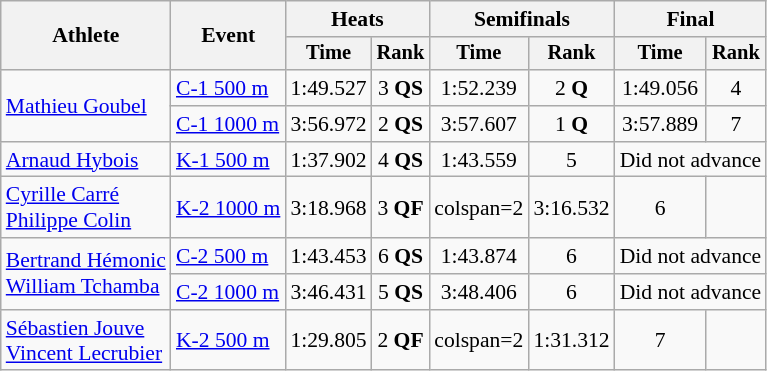<table class=wikitable style="font-size:90%">
<tr>
<th rowspan="2">Athlete</th>
<th rowspan="2">Event</th>
<th colspan="2">Heats</th>
<th colspan="2">Semifinals</th>
<th colspan="2">Final</th>
</tr>
<tr style="font-size:95%">
<th>Time</th>
<th>Rank</th>
<th>Time</th>
<th>Rank</th>
<th>Time</th>
<th>Rank</th>
</tr>
<tr align=center>
<td align=left rowspan=2><a href='#'>Mathieu Goubel</a></td>
<td align=left><a href='#'>C-1 500 m</a></td>
<td>1:49.527</td>
<td>3 <strong>QS</strong></td>
<td>1:52.239</td>
<td>2 <strong>Q</strong></td>
<td>1:49.056</td>
<td>4</td>
</tr>
<tr align=center>
<td align=left><a href='#'>C-1 1000 m</a></td>
<td>3:56.972</td>
<td>2 <strong>QS</strong></td>
<td>3:57.607</td>
<td>1 <strong>Q</strong></td>
<td>3:57.889</td>
<td>7</td>
</tr>
<tr align=center>
<td align=left><a href='#'>Arnaud Hybois</a></td>
<td align=left><a href='#'>K-1 500 m</a></td>
<td>1:37.902</td>
<td>4 <strong>QS</strong></td>
<td>1:43.559</td>
<td>5</td>
<td colspan=2>Did not advance</td>
</tr>
<tr align=center>
<td align=left><a href='#'>Cyrille Carré</a><br><a href='#'>Philippe Colin</a></td>
<td align=left><a href='#'>K-2 1000 m</a></td>
<td>3:18.968</td>
<td>3 <strong>QF</strong></td>
<td>colspan=2 </td>
<td>3:16.532</td>
<td>6</td>
</tr>
<tr align=center>
<td align=left rowspan=2><a href='#'>Bertrand Hémonic</a><br><a href='#'>William Tchamba</a></td>
<td align=left><a href='#'>C-2 500 m</a></td>
<td>1:43.453</td>
<td>6 <strong>QS</strong></td>
<td>1:43.874</td>
<td>6</td>
<td colspan=2>Did not advance</td>
</tr>
<tr align=center>
<td align=left><a href='#'>C-2 1000 m</a></td>
<td>3:46.431</td>
<td>5 <strong>QS</strong></td>
<td>3:48.406</td>
<td>6</td>
<td colspan=2>Did not advance</td>
</tr>
<tr align=center>
<td align=left><a href='#'>Sébastien Jouve</a><br><a href='#'>Vincent Lecrubier</a></td>
<td align=left><a href='#'>K-2 500 m</a></td>
<td>1:29.805</td>
<td>2 <strong>QF</strong></td>
<td>colspan=2 </td>
<td>1:31.312</td>
<td>7</td>
</tr>
</table>
